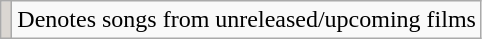<table class="wikitable">
<tr>
<td style="background-color:#DBD7D2;"></td>
<td>Denotes songs from unreleased/upcoming films</td>
</tr>
</table>
